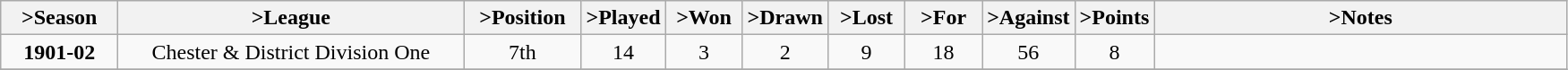<table class="wikitable" style="text-align: center">
<tr>
<th <col width="80px">>Season</th>
<th <col width="250px">>League</th>
<th <col width="80px">>Position</th>
<th <col width="50px">>Played</th>
<th <col width="50px">>Won</th>
<th <col width="50px">>Drawn</th>
<th <col width="50px">>Lost</th>
<th <col width="50px">>For</th>
<th <col width="50px">>Against</th>
<th <col width="50px">>Points</th>
<th <col width="300px">>Notes</th>
</tr>
<tr>
<td><strong>1901-02</strong></td>
<td>Chester & District Division One</td>
<td>7th</td>
<td>14</td>
<td>3</td>
<td>2</td>
<td>9</td>
<td>18</td>
<td>56</td>
<td>8</td>
<td></td>
</tr>
<tr>
</tr>
</table>
